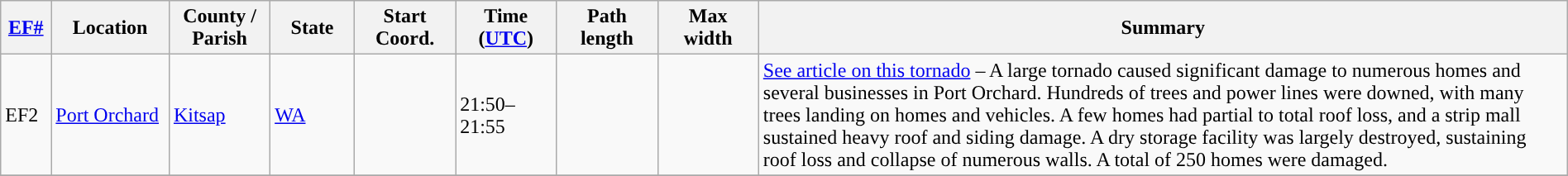<table class="wikitable sortable" style="width:100%;">
<tr>
<th scope="col"  style="width:3%; text-align:center;"><a href='#'>EF#</a></th>
<th scope="col"  style="width:7%; text-align:center;" class="unsortable">Location</th>
<th scope="col"  style="width:6%; text-align:center;" class="unsortable">County / Parish</th>
<th scope="col"  style="width:5%; text-align:center;">State</th>
<th scope="col"  style="width:6%; text-align:center;">Start Coord.</th>
<th scope="col"  style="width:6%; text-align:center;">Time (<a href='#'>UTC</a>)</th>
<th scope="col"  style="width:6%; text-align:center;">Path length</th>
<th scope="col"  style="width:6%; text-align:center;">Max width</th>
<th scope="col" class="unsortable" style="width:48%; text-align:center;">Summary</th>
</tr>
<tr>
<td>EF2</td>
<td><a href='#'>Port Orchard</a></td>
<td><a href='#'>Kitsap</a></td>
<td><a href='#'>WA</a></td>
<td></td>
<td>21:50–21:55</td>
<td></td>
<td></td>
<td><a href='#'>See article on this tornado</a> – A large tornado caused significant damage to numerous homes and several businesses in Port Orchard. Hundreds of trees and power lines were downed, with many trees landing on homes and vehicles. A few homes had partial to total roof loss, and a strip mall sustained heavy roof and siding damage. A dry storage facility was largely destroyed, sustaining roof loss and collapse of numerous walls. A total of 250 homes were damaged.</td>
</tr>
<tr>
</tr>
</table>
